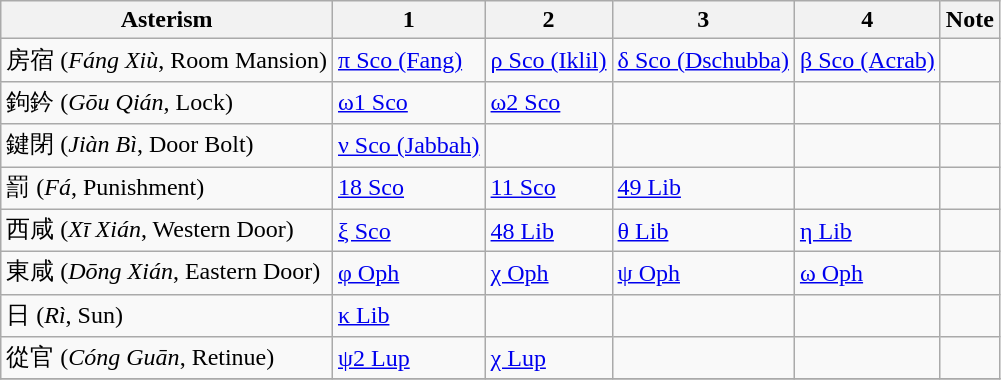<table class = "wikitable">
<tr>
<th>Asterism</th>
<th>1</th>
<th>2</th>
<th>3</th>
<th>4</th>
<th>Note</th>
</tr>
<tr>
<td>房宿 (<em>Fáng Xiù</em>, Room Mansion)</td>
<td><a href='#'>π Sco (Fang)</a></td>
<td><a href='#'>ρ Sco (Iklil)</a></td>
<td><a href='#'>δ Sco (Dschubba)</a></td>
<td><a href='#'>β Sco (Acrab)</a></td>
<td></td>
</tr>
<tr>
<td>鉤鈐 (<em>Gōu Qián</em>, Lock)</td>
<td><a href='#'>ω1 Sco</a></td>
<td><a href='#'>ω2 Sco</a></td>
<td></td>
<td></td>
<td></td>
</tr>
<tr>
<td>鍵閉 (<em>Jiàn Bì</em>, Door Bolt)</td>
<td><a href='#'>ν Sco (Jabbah)</a></td>
<td></td>
<td></td>
<td></td>
<td></td>
</tr>
<tr>
<td>罰 (<em>Fá</em>, Punishment)</td>
<td><a href='#'>18 Sco</a></td>
<td><a href='#'>11 Sco</a></td>
<td><a href='#'>49 Lib</a></td>
<td></td>
<td></td>
</tr>
<tr>
<td>西咸 (<em>Xī Xián</em>, Western Door)</td>
<td><a href='#'>ξ Sco</a></td>
<td><a href='#'>48 Lib</a></td>
<td><a href='#'>θ Lib</a></td>
<td><a href='#'>η Lib</a></td>
<td></td>
</tr>
<tr>
<td>東咸 (<em>Dōng Xián</em>, Eastern Door)</td>
<td><a href='#'>φ Oph</a></td>
<td><a href='#'>χ Oph</a></td>
<td><a href='#'>ψ Oph</a></td>
<td><a href='#'>ω Oph</a></td>
<td></td>
</tr>
<tr>
<td>日 (<em>Rì</em>, Sun)</td>
<td><a href='#'>κ Lib</a></td>
<td></td>
<td></td>
<td></td>
<td></td>
</tr>
<tr>
<td>從官 (<em>Cóng Guān</em>, Retinue)</td>
<td><a href='#'>ψ2 Lup</a></td>
<td><a href='#'>χ Lup</a></td>
<td></td>
<td></td>
<td></td>
</tr>
<tr>
</tr>
</table>
